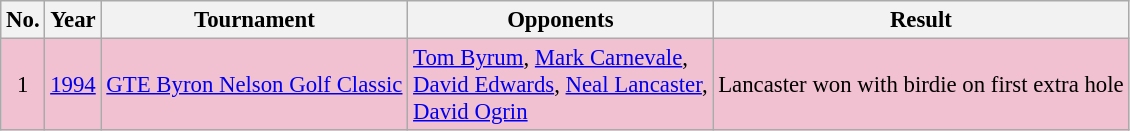<table class="wikitable" style="font-size:95%;">
<tr>
<th>No.</th>
<th>Year</th>
<th>Tournament</th>
<th>Opponents</th>
<th>Result</th>
</tr>
<tr style="background:#F2C1D1;">
<td align=center>1</td>
<td><a href='#'>1994</a></td>
<td><a href='#'>GTE Byron Nelson Golf Classic</a></td>
<td> <a href='#'>Tom Byrum</a>,  <a href='#'>Mark Carnevale</a>,<br> <a href='#'>David Edwards</a>,  <a href='#'>Neal Lancaster</a>,<br> <a href='#'>David Ogrin</a></td>
<td>Lancaster won with birdie on first extra hole</td>
</tr>
</table>
